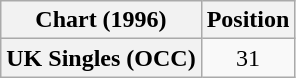<table class="wikitable plainrowheaders" style="text-align:center">
<tr>
<th scope="col">Chart (1996)</th>
<th scope="col">Position</th>
</tr>
<tr>
<th scope="row">UK Singles (OCC)</th>
<td>31</td>
</tr>
</table>
